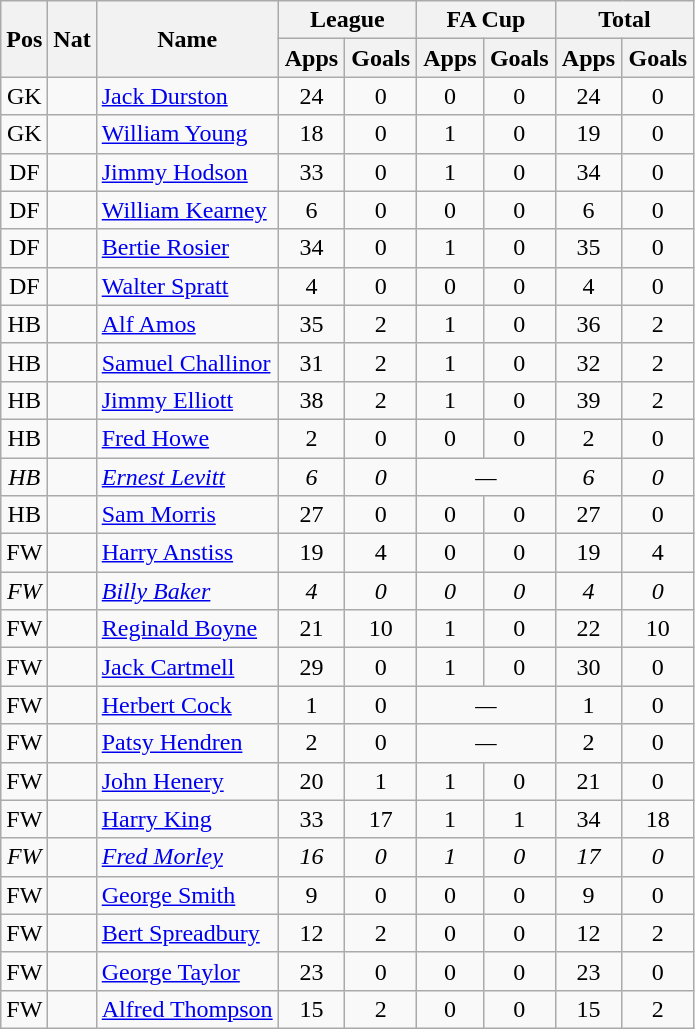<table class="wikitable" style="text-align:center">
<tr>
<th rowspan="2">Pos</th>
<th rowspan="2">Nat</th>
<th rowspan="2">Name</th>
<th colspan="2" style="width:85px;">League</th>
<th colspan="2" style="width:85px;">FA Cup</th>
<th colspan="2" style="width:85px;">Total</th>
</tr>
<tr>
<th>Apps</th>
<th>Goals</th>
<th>Apps</th>
<th>Goals</th>
<th>Apps</th>
<th>Goals</th>
</tr>
<tr>
<td>GK</td>
<td></td>
<td style="text-align:left;"><a href='#'>Jack Durston</a></td>
<td>24</td>
<td>0</td>
<td>0</td>
<td>0</td>
<td>24</td>
<td>0</td>
</tr>
<tr>
<td>GK</td>
<td></td>
<td style="text-align:left;"><a href='#'>William Young</a></td>
<td>18</td>
<td>0</td>
<td>1</td>
<td>0</td>
<td>19</td>
<td>0</td>
</tr>
<tr>
<td>DF</td>
<td></td>
<td style="text-align:left;"><a href='#'>Jimmy Hodson</a></td>
<td>33</td>
<td>0</td>
<td>1</td>
<td>0</td>
<td>34</td>
<td>0</td>
</tr>
<tr>
<td>DF</td>
<td></td>
<td style="text-align:left;"><a href='#'>William Kearney</a></td>
<td>6</td>
<td>0</td>
<td>0</td>
<td>0</td>
<td>6</td>
<td>0</td>
</tr>
<tr>
<td>DF</td>
<td></td>
<td style="text-align:left;"><a href='#'>Bertie Rosier</a></td>
<td>34</td>
<td>0</td>
<td>1</td>
<td>0</td>
<td>35</td>
<td>0</td>
</tr>
<tr>
<td>DF</td>
<td></td>
<td style="text-align:left;"><a href='#'>Walter Spratt</a></td>
<td>4</td>
<td>0</td>
<td>0</td>
<td>0</td>
<td>4</td>
<td>0</td>
</tr>
<tr>
<td>HB</td>
<td></td>
<td style="text-align:left;"><a href='#'>Alf Amos</a></td>
<td>35</td>
<td>2</td>
<td>1</td>
<td>0</td>
<td>36</td>
<td>2</td>
</tr>
<tr>
<td>HB</td>
<td></td>
<td style="text-align:left;"><a href='#'>Samuel Challinor</a></td>
<td>31</td>
<td>2</td>
<td>1</td>
<td>0</td>
<td>32</td>
<td>2</td>
</tr>
<tr>
<td>HB</td>
<td></td>
<td style="text-align:left;"><a href='#'>Jimmy Elliott</a></td>
<td>38</td>
<td>2</td>
<td>1</td>
<td>0</td>
<td>39</td>
<td>2</td>
</tr>
<tr>
<td>HB</td>
<td></td>
<td style="text-align:left;"><a href='#'>Fred Howe</a></td>
<td>2</td>
<td>0</td>
<td>0</td>
<td>0</td>
<td>2</td>
<td>0</td>
</tr>
<tr>
<td><em>HB</em></td>
<td><em></em></td>
<td style="text-align:left;"><em><a href='#'>Ernest Levitt</a></em></td>
<td><em>6</em></td>
<td><em>0</em></td>
<td colspan="2"><em>—</em></td>
<td><em>6</em></td>
<td><em>0</em></td>
</tr>
<tr>
<td>HB</td>
<td></td>
<td style="text-align:left;"><a href='#'>Sam Morris</a></td>
<td>27</td>
<td>0</td>
<td>0</td>
<td>0</td>
<td>27</td>
<td>0</td>
</tr>
<tr>
<td>FW</td>
<td><em></em></td>
<td style="text-align:left;"><a href='#'>Harry Anstiss</a></td>
<td>19</td>
<td>4</td>
<td>0</td>
<td>0</td>
<td>19</td>
<td>4</td>
</tr>
<tr>
<td><em>FW</em></td>
<td><em></em></td>
<td style="text-align:left;"><a href='#'><em>Billy Baker</em></a></td>
<td><em>4</em></td>
<td><em>0</em></td>
<td><em>0</em></td>
<td><em>0</em></td>
<td><em>4</em></td>
<td><em>0</em></td>
</tr>
<tr>
<td>FW</td>
<td></td>
<td style="text-align:left;"><a href='#'>Reginald Boyne</a></td>
<td>21</td>
<td>10</td>
<td>1</td>
<td>0</td>
<td>22</td>
<td>10</td>
</tr>
<tr>
<td>FW</td>
<td></td>
<td style="text-align:left;"><a href='#'>Jack Cartmell</a></td>
<td>29</td>
<td>0</td>
<td>1</td>
<td>0</td>
<td>30</td>
<td>0</td>
</tr>
<tr>
<td>FW</td>
<td></td>
<td style="text-align:left;"><a href='#'>Herbert Cock</a></td>
<td>1</td>
<td>0</td>
<td colspan="2"><em>—</em></td>
<td>1</td>
<td>0</td>
</tr>
<tr>
<td>FW</td>
<td></td>
<td style="text-align:left;"><a href='#'>Patsy Hendren</a></td>
<td>2</td>
<td>0</td>
<td colspan="2"><em>—</em></td>
<td>2</td>
<td>0</td>
</tr>
<tr>
<td>FW</td>
<td></td>
<td style="text-align:left;"><a href='#'>John Henery</a></td>
<td>20</td>
<td>1</td>
<td>1</td>
<td>0</td>
<td>21</td>
<td>0</td>
</tr>
<tr>
<td>FW</td>
<td></td>
<td style="text-align:left;"><a href='#'>Harry King</a></td>
<td>33</td>
<td>17</td>
<td>1</td>
<td>1</td>
<td>34</td>
<td>18</td>
</tr>
<tr>
<td><em>FW</em></td>
<td><em></em></td>
<td style="text-align:left;"><a href='#'><em>Fred Morley</em></a></td>
<td><em>16</em></td>
<td><em>0</em></td>
<td><em>1</em></td>
<td><em>0</em></td>
<td><em>17</em></td>
<td><em>0</em></td>
</tr>
<tr>
<td>FW</td>
<td></td>
<td style="text-align:left;"><a href='#'>George Smith</a></td>
<td>9</td>
<td>0</td>
<td>0</td>
<td>0</td>
<td>9</td>
<td>0</td>
</tr>
<tr>
<td>FW</td>
<td></td>
<td style="text-align:left;"><a href='#'>Bert Spreadbury</a></td>
<td>12</td>
<td>2</td>
<td>0</td>
<td>0</td>
<td>12</td>
<td>2</td>
</tr>
<tr>
<td>FW</td>
<td></td>
<td style="text-align:left;"><a href='#'>George Taylor</a></td>
<td>23</td>
<td>0</td>
<td>0</td>
<td>0</td>
<td>23</td>
<td>0</td>
</tr>
<tr>
<td>FW</td>
<td><em></em></td>
<td style="text-align:left;"><a href='#'>Alfred Thompson</a></td>
<td>15</td>
<td>2</td>
<td>0</td>
<td>0</td>
<td>15</td>
<td>2</td>
</tr>
</table>
